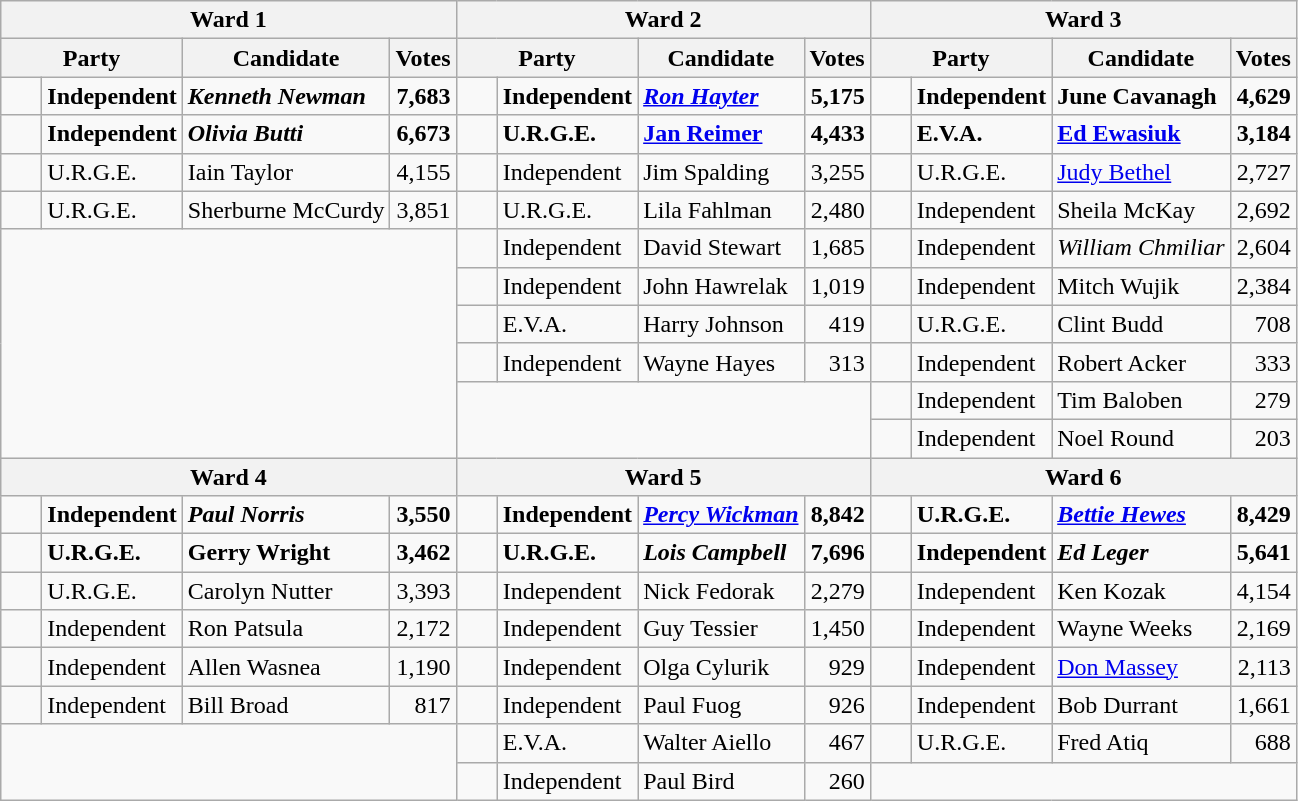<table class="wikitable">
<tr>
<th colspan="4"><strong>Ward 1</strong></th>
<th colspan="4"><strong>Ward 2</strong></th>
<th colspan="4"><strong>Ward 3</strong></th>
</tr>
<tr>
<th colspan="2">Party</th>
<th>Candidate</th>
<th>Votes</th>
<th colspan="2">Party</th>
<th>Candidate</th>
<th>Votes</th>
<th colspan="2">Party</th>
<th>Candidate</th>
<th>Votes</th>
</tr>
<tr>
<td width=20px ></td>
<td><strong>Independent</strong></td>
<td><strong><em>Kenneth Newman</em></strong></td>
<td align="right"><strong>7,683</strong></td>
<td width=20px ></td>
<td><strong>Independent</strong></td>
<td><strong><em><a href='#'>Ron Hayter</a></em></strong></td>
<td align="right"><strong>5,175</strong></td>
<td width=20px ></td>
<td><strong>Independent</strong></td>
<td><strong>June Cavanagh</strong></td>
<td align="right"><strong>4,629</strong></td>
</tr>
<tr>
<td width=20px ></td>
<td><strong>Independent</strong></td>
<td><strong><em>Olivia Butti</em></strong></td>
<td align="right"><strong>6,673</strong></td>
<td width=20px ></td>
<td><strong>U.R.G.E.</strong></td>
<td><strong><a href='#'>Jan Reimer</a></strong></td>
<td align="right"><strong>4,433</strong></td>
<td width=20px ></td>
<td><strong>E.V.A.</strong></td>
<td><strong><a href='#'>Ed Ewasiuk</a></strong></td>
<td align="right"><strong>3,184</strong></td>
</tr>
<tr>
<td width=20px ></td>
<td>U.R.G.E.</td>
<td>Iain Taylor</td>
<td align="right">4,155</td>
<td width=20px ></td>
<td>Independent</td>
<td>Jim Spalding</td>
<td align="right">3,255</td>
<td width=20px ></td>
<td>U.R.G.E.</td>
<td><a href='#'>Judy Bethel</a></td>
<td align="right">2,727</td>
</tr>
<tr>
<td width=20px ></td>
<td>U.R.G.E.</td>
<td>Sherburne McCurdy</td>
<td align="right">3,851</td>
<td width=20px ></td>
<td>U.R.G.E.</td>
<td>Lila Fahlman</td>
<td align="right">2,480</td>
<td width=20px ></td>
<td>Independent</td>
<td>Sheila McKay</td>
<td align="right">2,692</td>
</tr>
<tr>
<td colspan="4" rowspan="6"></td>
<td width=20px ></td>
<td>Independent</td>
<td>David Stewart</td>
<td align="right">1,685</td>
<td width=20px ></td>
<td>Independent</td>
<td><em>William Chmiliar</em></td>
<td align="right">2,604</td>
</tr>
<tr>
<td width=20px ></td>
<td>Independent</td>
<td>John Hawrelak</td>
<td align="right">1,019</td>
<td width=20px ></td>
<td>Independent</td>
<td>Mitch Wujik</td>
<td align="right">2,384</td>
</tr>
<tr>
<td width=20px ></td>
<td>E.V.A.</td>
<td>Harry Johnson</td>
<td align="right">419</td>
<td width=20px ></td>
<td>U.R.G.E.</td>
<td>Clint Budd</td>
<td align="right">708</td>
</tr>
<tr>
<td width=20px ></td>
<td>Independent</td>
<td>Wayne Hayes</td>
<td align="right">313</td>
<td width=20px ></td>
<td>Independent</td>
<td>Robert Acker</td>
<td align="right">333</td>
</tr>
<tr>
<td colspan="4" rowspan="2"></td>
<td width=20px ></td>
<td>Independent</td>
<td>Tim Baloben</td>
<td align="right">279</td>
</tr>
<tr>
<td width=20px ></td>
<td>Independent</td>
<td>Noel Round</td>
<td align="right">203</td>
</tr>
<tr>
<th colspan="4"><strong>Ward 4</strong></th>
<th colspan="4"><strong>Ward 5</strong></th>
<th colspan="4"><strong>Ward 6</strong></th>
</tr>
<tr>
<td width=20px ></td>
<td><strong>Independent</strong></td>
<td><strong><em>Paul Norris</em></strong></td>
<td align="right"><strong>3,550</strong></td>
<td width=20px ></td>
<td><strong>Independent</strong></td>
<td><strong><em><a href='#'>Percy Wickman</a></em></strong></td>
<td align="right"><strong>8,842</strong></td>
<td width=20px ></td>
<td><strong>U.R.G.E.</strong></td>
<td><strong><em><a href='#'>Bettie Hewes</a></em></strong></td>
<td align="right"><strong>8,429</strong></td>
</tr>
<tr>
<td width=20px ></td>
<td><strong>U.R.G.E.</strong></td>
<td><strong>Gerry Wright</strong></td>
<td align="right"><strong>3,462</strong></td>
<td width=20px ></td>
<td><strong>U.R.G.E.</strong></td>
<td><strong><em>Lois Campbell</em></strong></td>
<td align="right"><strong>7,696</strong></td>
<td width=20px ></td>
<td><strong>Independent</strong></td>
<td><strong><em>Ed Leger</em></strong></td>
<td align="right"><strong>5,641</strong></td>
</tr>
<tr>
<td width=20px ></td>
<td>U.R.G.E.</td>
<td>Carolyn Nutter</td>
<td align="right">3,393</td>
<td width=20px ></td>
<td>Independent</td>
<td>Nick Fedorak</td>
<td align="right">2,279</td>
<td width=20px ></td>
<td>Independent</td>
<td>Ken Kozak</td>
<td align="right">4,154</td>
</tr>
<tr>
<td width=20px ></td>
<td>Independent</td>
<td>Ron Patsula</td>
<td align="right">2,172</td>
<td width=20px ></td>
<td>Independent</td>
<td>Guy Tessier</td>
<td align="right">1,450</td>
<td width=20px ></td>
<td>Independent</td>
<td>Wayne Weeks</td>
<td align="right">2,169</td>
</tr>
<tr>
<td width=20px ></td>
<td>Independent</td>
<td>Allen Wasnea</td>
<td align="right">1,190</td>
<td width=20px ></td>
<td>Independent</td>
<td>Olga Cylurik</td>
<td align="right">929</td>
<td width=20px ></td>
<td>Independent</td>
<td><a href='#'>Don Massey</a></td>
<td align="right">2,113</td>
</tr>
<tr>
<td width=20px ></td>
<td>Independent</td>
<td>Bill Broad</td>
<td align="right">817</td>
<td width=20px ></td>
<td>Independent</td>
<td>Paul Fuog</td>
<td align="right">926</td>
<td width=20px ></td>
<td>Independent</td>
<td>Bob Durrant</td>
<td align="right">1,661</td>
</tr>
<tr>
<td colspan="4" rowspan="2"></td>
<td width=20px ></td>
<td>E.V.A.</td>
<td>Walter Aiello</td>
<td align="right">467</td>
<td width=20px ></td>
<td>U.R.G.E.</td>
<td>Fred Atiq</td>
<td align="right">688</td>
</tr>
<tr>
<td width=20px ></td>
<td>Independent</td>
<td>Paul Bird</td>
<td align="right">260</td>
<td colspan="4"></td>
</tr>
</table>
